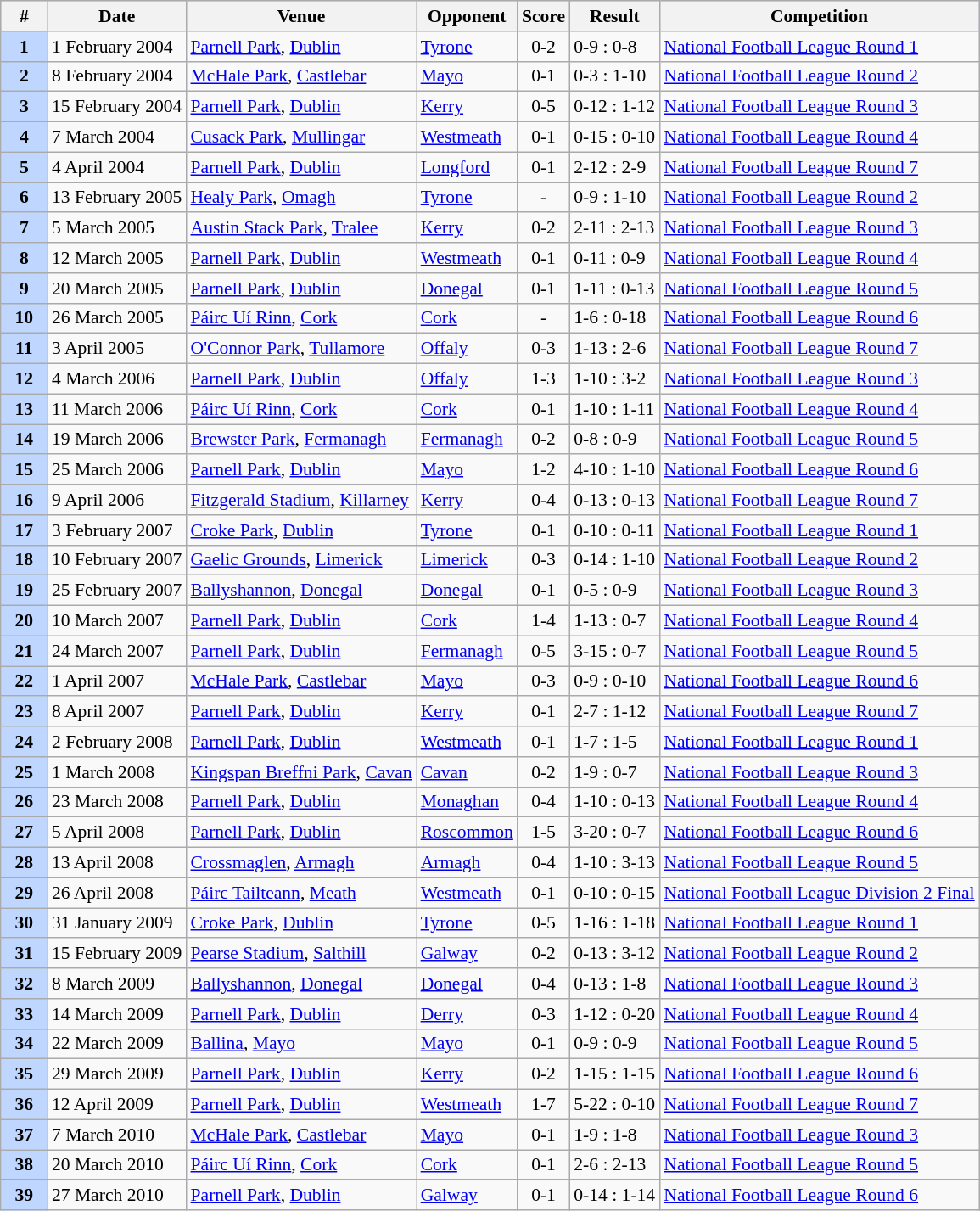<table class="wikitable collapsible collapsed" style="font-size:90%">
<tr style="text-align:center; background:#bfd7ff;">
<th style="width:30px; text-align:center;">#</th>
<th>Date</th>
<th>Venue</th>
<th>Opponent</th>
<th>Score</th>
<th>Result</th>
<th>Competition</th>
</tr>
<tr>
<td style="text-align:center; background:#bfd7ff;"><strong>1</strong></td>
<td>1 February 2004</td>
<td><a href='#'>Parnell Park</a>, <a href='#'>Dublin</a></td>
<td><a href='#'>Tyrone</a></td>
<td style="text-align: center;">0-2</td>
<td>0-9 : 0-8</td>
<td><a href='#'>National Football League Round 1</a></td>
</tr>
<tr>
<td style="text-align:center; background:#bfd7ff;"><strong>2</strong></td>
<td>8 February 2004</td>
<td><a href='#'>McHale Park</a>, <a href='#'>Castlebar</a></td>
<td><a href='#'>Mayo</a></td>
<td style="text-align: center;">0-1</td>
<td>0-3 : 1-10</td>
<td><a href='#'>National Football League Round 2</a></td>
</tr>
<tr>
<td style="text-align:center; background:#bfd7ff;"><strong>3</strong></td>
<td>15 February 2004</td>
<td><a href='#'>Parnell Park</a>, <a href='#'>Dublin</a></td>
<td><a href='#'>Kerry</a></td>
<td style="text-align: center;">0-5</td>
<td>0-12 : 1-12</td>
<td><a href='#'>National Football League Round 3</a></td>
</tr>
<tr>
<td style="text-align:center; background:#bfd7ff;"><strong>4</strong></td>
<td>7 March 2004</td>
<td><a href='#'>Cusack Park</a>, <a href='#'>Mullingar</a></td>
<td><a href='#'>Westmeath</a></td>
<td style="text-align: center;">0-1</td>
<td>0-15 : 0-10</td>
<td><a href='#'>National Football League Round 4</a></td>
</tr>
<tr>
<td style="text-align:center; background:#bfd7ff;"><strong>5</strong></td>
<td>4 April 2004</td>
<td><a href='#'>Parnell Park</a>, <a href='#'>Dublin</a></td>
<td><a href='#'>Longford</a></td>
<td style="text-align: center;">0-1</td>
<td>2-12 : 2-9</td>
<td><a href='#'>National Football League Round 7</a></td>
</tr>
<tr>
<td style="text-align:center; background:#bfd7ff;"><strong>6</strong></td>
<td>13 February 2005</td>
<td><a href='#'>Healy Park</a>, <a href='#'>Omagh</a></td>
<td><a href='#'>Tyrone</a></td>
<td style="text-align: center;">-</td>
<td>0-9 : 1-10</td>
<td><a href='#'>National Football League Round 2</a></td>
</tr>
<tr>
<td style="text-align:center; background:#bfd7ff;"><strong>7</strong></td>
<td>5 March 2005</td>
<td><a href='#'>Austin Stack Park</a>, <a href='#'>Tralee</a></td>
<td><a href='#'>Kerry</a></td>
<td style="text-align: center;">0-2</td>
<td>2-11 : 2-13</td>
<td><a href='#'>National Football League Round 3</a></td>
</tr>
<tr>
<td style="text-align:center; background:#bfd7ff;"><strong>8</strong></td>
<td>12 March 2005</td>
<td><a href='#'>Parnell Park</a>, <a href='#'>Dublin</a></td>
<td><a href='#'>Westmeath</a></td>
<td style="text-align: center;">0-1</td>
<td>0-11 : 0-9</td>
<td><a href='#'>National Football League Round 4</a></td>
</tr>
<tr>
<td style="text-align:center; background:#bfd7ff;"><strong>9</strong></td>
<td>20 March 2005</td>
<td><a href='#'>Parnell Park</a>, <a href='#'>Dublin</a></td>
<td><a href='#'>Donegal</a></td>
<td style="text-align: center;">0-1</td>
<td>1-11 : 0-13</td>
<td><a href='#'>National Football League Round 5</a></td>
</tr>
<tr>
<td style="text-align:center; background:#bfd7ff;"><strong>10</strong></td>
<td>26 March 2005</td>
<td><a href='#'>Páirc Uí Rinn</a>, <a href='#'>Cork</a></td>
<td><a href='#'>Cork</a></td>
<td style="text-align: center;">-</td>
<td>1-6 : 0-18</td>
<td><a href='#'>National Football League Round 6</a></td>
</tr>
<tr>
<td style="text-align:center; background:#bfd7ff;"><strong>11</strong></td>
<td>3 April 2005</td>
<td><a href='#'>O'Connor Park</a>, <a href='#'>Tullamore</a></td>
<td><a href='#'>Offaly</a></td>
<td style="text-align: center;">0-3</td>
<td>1-13 : 2-6</td>
<td><a href='#'>National Football League Round 7</a></td>
</tr>
<tr>
<td style="text-align:center; background:#bfd7ff;"><strong>12</strong></td>
<td>4 March 2006</td>
<td><a href='#'>Parnell Park</a>, <a href='#'>Dublin</a></td>
<td><a href='#'>Offaly</a></td>
<td style="text-align: center;">1-3</td>
<td>1-10 : 3-2</td>
<td><a href='#'>National Football League Round 3</a></td>
</tr>
<tr>
<td style="text-align:center; background:#bfd7ff;"><strong>13</strong></td>
<td>11 March 2006</td>
<td><a href='#'>Páirc Uí Rinn</a>, <a href='#'>Cork</a></td>
<td><a href='#'>Cork</a></td>
<td style="text-align: center;">0-1</td>
<td>1-10 : 1-11</td>
<td><a href='#'>National Football League Round 4</a></td>
</tr>
<tr>
<td style="text-align:center; background:#bfd7ff;"><strong>14</strong></td>
<td>19 March 2006</td>
<td><a href='#'>Brewster Park</a>, <a href='#'>Fermanagh</a></td>
<td><a href='#'>Fermanagh</a></td>
<td style="text-align: center;">0-2</td>
<td>0-8 : 0-9</td>
<td><a href='#'>National Football League Round 5</a></td>
</tr>
<tr>
<td style="text-align:center; background:#bfd7ff;"><strong>15</strong></td>
<td>25 March 2006</td>
<td><a href='#'>Parnell Park</a>, <a href='#'>Dublin</a></td>
<td><a href='#'>Mayo</a></td>
<td style="text-align: center;">1-2</td>
<td>4-10 : 1-10</td>
<td><a href='#'>National Football League Round 6</a></td>
</tr>
<tr>
<td style="text-align:center; background:#bfd7ff;"><strong>16</strong></td>
<td>9 April 2006</td>
<td><a href='#'>Fitzgerald Stadium</a>, <a href='#'>Killarney</a></td>
<td><a href='#'>Kerry</a></td>
<td style="text-align: center;">0-4</td>
<td>0-13 : 0-13</td>
<td><a href='#'>National Football League Round 7</a></td>
</tr>
<tr>
<td style="text-align:center; background:#bfd7ff;"><strong>17</strong></td>
<td>3 February 2007</td>
<td><a href='#'>Croke Park</a>, <a href='#'>Dublin</a></td>
<td><a href='#'>Tyrone</a></td>
<td style="text-align: center;">0-1</td>
<td>0-10 : 0-11</td>
<td><a href='#'>National Football League Round 1</a></td>
</tr>
<tr>
<td style="text-align:center; background:#bfd7ff;"><strong>18</strong></td>
<td>10 February 2007</td>
<td><a href='#'>Gaelic Grounds</a>, <a href='#'>Limerick</a></td>
<td><a href='#'>Limerick</a></td>
<td style="text-align: center;">0-3</td>
<td>0-14 : 1-10</td>
<td><a href='#'>National Football League Round 2</a></td>
</tr>
<tr>
<td style="text-align:center; background:#bfd7ff;"><strong>19</strong></td>
<td>25 February 2007</td>
<td><a href='#'>Ballyshannon</a>, <a href='#'>Donegal</a></td>
<td><a href='#'>Donegal</a></td>
<td style="text-align: center;">0-1</td>
<td>0-5 : 0-9</td>
<td><a href='#'>National Football League Round 3</a></td>
</tr>
<tr>
<td style="text-align:center; background:#bfd7ff;"><strong>20</strong></td>
<td>10 March 2007</td>
<td><a href='#'>Parnell Park</a>, <a href='#'>Dublin</a></td>
<td><a href='#'>Cork</a></td>
<td style="text-align: center;">1-4</td>
<td>1-13 : 0-7</td>
<td><a href='#'>National Football League Round 4</a></td>
</tr>
<tr>
<td style="text-align:center; background:#bfd7ff;"><strong>21</strong></td>
<td>24 March 2007</td>
<td><a href='#'>Parnell Park</a>, <a href='#'>Dublin</a></td>
<td><a href='#'>Fermanagh</a></td>
<td style="text-align: center;">0-5</td>
<td>3-15 : 0-7</td>
<td><a href='#'>National Football League Round 5</a></td>
</tr>
<tr>
<td style="text-align:center; background:#bfd7ff;"><strong>22</strong></td>
<td>1 April 2007</td>
<td><a href='#'>McHale Park</a>, <a href='#'>Castlebar</a></td>
<td><a href='#'>Mayo</a></td>
<td style="text-align: center;">0-3</td>
<td>0-9 : 0-10</td>
<td><a href='#'>National Football League Round 6</a></td>
</tr>
<tr>
<td style="text-align:center; background:#bfd7ff;"><strong>23</strong></td>
<td>8 April 2007</td>
<td><a href='#'>Parnell Park</a>, <a href='#'>Dublin</a></td>
<td><a href='#'>Kerry</a></td>
<td style="text-align: center;">0-1</td>
<td>2-7 : 1-12</td>
<td><a href='#'>National Football League Round 7</a></td>
</tr>
<tr>
<td style="text-align:center; background:#bfd7ff;"><strong>24</strong></td>
<td>2 February 2008</td>
<td><a href='#'>Parnell Park</a>, <a href='#'>Dublin</a></td>
<td><a href='#'>Westmeath</a></td>
<td style="text-align: center;">0-1</td>
<td>1-7 : 1-5</td>
<td><a href='#'>National Football League Round 1</a></td>
</tr>
<tr>
<td style="text-align:center; background:#bfd7ff;"><strong>25</strong></td>
<td>1 March 2008</td>
<td><a href='#'>Kingspan Breffni Park</a>, <a href='#'>Cavan</a></td>
<td><a href='#'>Cavan</a></td>
<td style="text-align: center;">0-2</td>
<td>1-9 : 0-7</td>
<td><a href='#'>National Football League Round 3</a></td>
</tr>
<tr>
<td style="text-align:center; background:#bfd7ff;"><strong>26</strong></td>
<td>23 March 2008</td>
<td><a href='#'>Parnell Park</a>, <a href='#'>Dublin</a></td>
<td><a href='#'>Monaghan</a></td>
<td style="text-align: center;">0-4</td>
<td>1-10 : 0-13</td>
<td><a href='#'>National Football League Round 4</a></td>
</tr>
<tr>
<td style="text-align:center; background:#bfd7ff;"><strong>27</strong></td>
<td>5 April 2008</td>
<td><a href='#'>Parnell Park</a>, <a href='#'>Dublin</a></td>
<td><a href='#'>Roscommon</a></td>
<td style="text-align: center;">1-5</td>
<td>3-20 : 0-7</td>
<td><a href='#'>National Football League Round 6</a></td>
</tr>
<tr>
<td style="text-align:center; background:#bfd7ff;"><strong>28</strong></td>
<td>13 April 2008</td>
<td><a href='#'>Crossmaglen</a>, <a href='#'>Armagh</a></td>
<td><a href='#'>Armagh</a></td>
<td style="text-align: center;">0-4</td>
<td>1-10 : 3-13</td>
<td><a href='#'>National Football League Round 5</a></td>
</tr>
<tr>
<td style="text-align:center; background:#bfd7ff;"><strong>29</strong></td>
<td>26 April 2008</td>
<td><a href='#'>Páirc Tailteann</a>, <a href='#'>Meath</a></td>
<td><a href='#'>Westmeath</a></td>
<td style="text-align: center;">0-1</td>
<td>0-10 : 0-15</td>
<td><a href='#'>National Football League Division 2 Final</a></td>
</tr>
<tr>
<td style="text-align:center; background:#bfd7ff;"><strong>30</strong></td>
<td>31 January 2009</td>
<td><a href='#'>Croke Park</a>, <a href='#'>Dublin</a></td>
<td><a href='#'>Tyrone</a></td>
<td style="text-align: center;">0-5</td>
<td>1-16 : 1-18</td>
<td><a href='#'>National Football League Round 1</a></td>
</tr>
<tr>
<td style="text-align:center; background:#bfd7ff;"><strong>31</strong></td>
<td>15 February 2009</td>
<td><a href='#'>Pearse Stadium</a>, <a href='#'>Salthill</a></td>
<td><a href='#'>Galway</a></td>
<td style="text-align: center;">0-2</td>
<td>0-13 : 3-12</td>
<td><a href='#'>National Football League Round 2</a></td>
</tr>
<tr>
<td style="text-align:center; background:#bfd7ff;"><strong>32</strong></td>
<td>8 March 2009</td>
<td><a href='#'>Ballyshannon</a>, <a href='#'>Donegal</a></td>
<td><a href='#'>Donegal</a></td>
<td style="text-align: center;">0-4</td>
<td>0-13 : 1-8</td>
<td><a href='#'>National Football League Round 3</a></td>
</tr>
<tr>
<td style="text-align:center; background:#bfd7ff;"><strong>33</strong></td>
<td>14 March 2009</td>
<td><a href='#'>Parnell Park</a>, <a href='#'>Dublin</a></td>
<td><a href='#'>Derry</a></td>
<td style="text-align: center;">0-3</td>
<td>1-12 : 0-20</td>
<td><a href='#'>National Football League Round 4</a></td>
</tr>
<tr>
<td style="text-align:center; background:#bfd7ff;"><strong>34</strong></td>
<td>22 March 2009</td>
<td><a href='#'>Ballina</a>, <a href='#'>Mayo</a></td>
<td><a href='#'>Mayo</a></td>
<td style="text-align: center;">0-1</td>
<td>0-9 : 0-9</td>
<td><a href='#'>National Football League Round 5</a></td>
</tr>
<tr>
<td style="text-align:center; background:#bfd7ff;"><strong>35</strong></td>
<td>29 March 2009</td>
<td><a href='#'>Parnell Park</a>, <a href='#'>Dublin</a></td>
<td><a href='#'>Kerry</a></td>
<td style="text-align: center;">0-2</td>
<td>1-15 : 1-15</td>
<td><a href='#'>National Football League Round 6</a></td>
</tr>
<tr>
<td style="text-align:center; background:#bfd7ff;"><strong>36</strong></td>
<td>12 April 2009</td>
<td><a href='#'>Parnell Park</a>, <a href='#'>Dublin</a></td>
<td><a href='#'>Westmeath</a></td>
<td style="text-align: center;">1-7</td>
<td>5-22 : 0-10</td>
<td><a href='#'>National Football League Round 7</a></td>
</tr>
<tr>
<td style="text-align:center; background:#bfd7ff;"><strong>37</strong></td>
<td>7 March 2010</td>
<td><a href='#'>McHale Park</a>, <a href='#'>Castlebar</a></td>
<td><a href='#'>Mayo</a></td>
<td style="text-align: center;">0-1</td>
<td>1-9 : 1-8</td>
<td><a href='#'>National Football League Round 3</a></td>
</tr>
<tr>
<td style="text-align:center; background:#bfd7ff;"><strong>38</strong></td>
<td>20 March 2010</td>
<td><a href='#'>Páirc Uí Rinn</a>, <a href='#'>Cork</a></td>
<td><a href='#'>Cork</a></td>
<td style="text-align: center;">0-1</td>
<td>2-6 : 2-13</td>
<td><a href='#'>National Football League Round 5</a></td>
</tr>
<tr>
<td style="text-align:center; background:#bfd7ff;"><strong>39</strong></td>
<td>27 March 2010</td>
<td><a href='#'>Parnell Park</a>, <a href='#'>Dublin</a></td>
<td><a href='#'>Galway</a></td>
<td style="text-align: center;">0-1</td>
<td>0-14 : 1-14</td>
<td><a href='#'>National Football League Round 6</a></td>
</tr>
</table>
